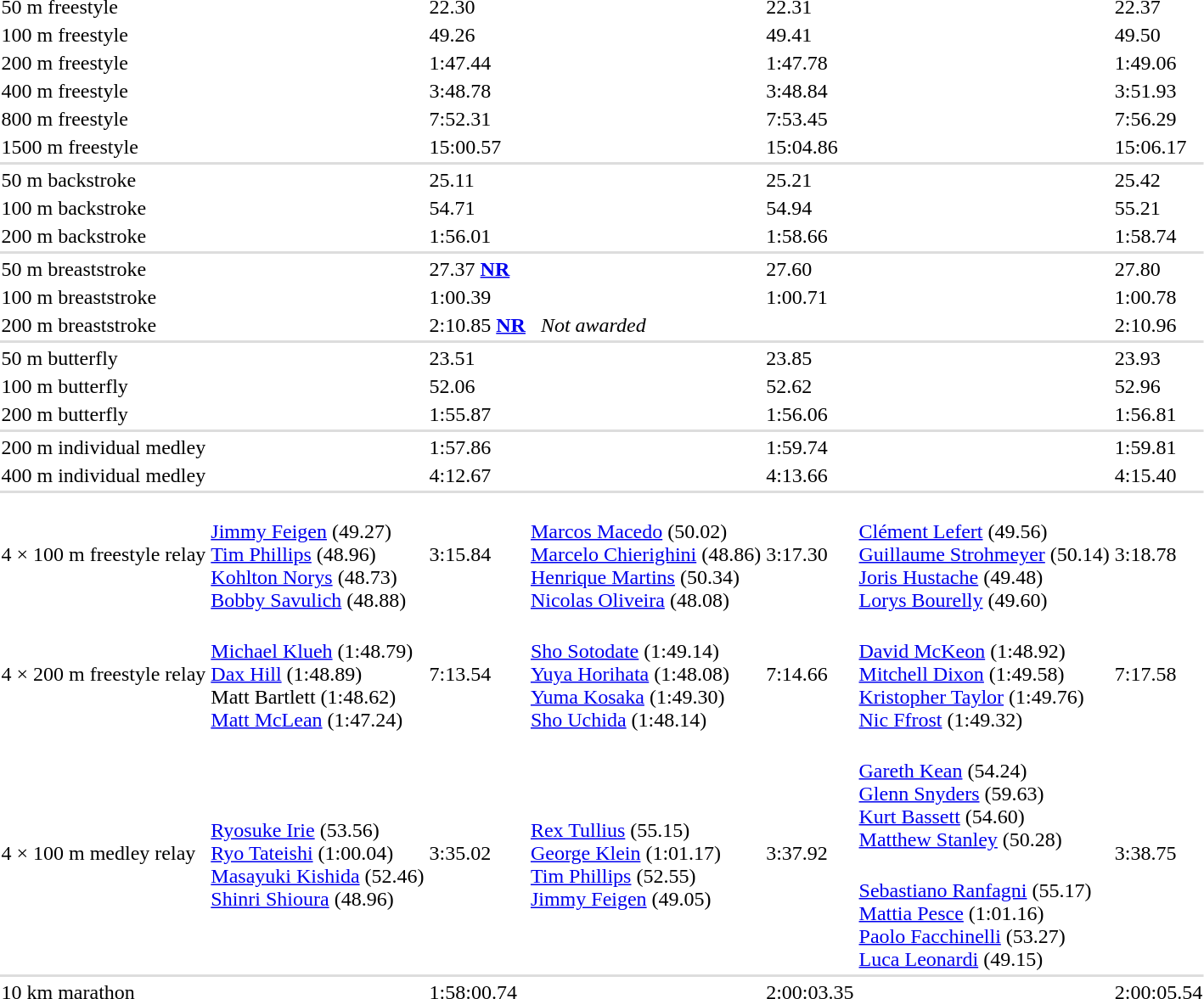<table>
<tr>
<td>50 m freestyle<br></td>
<td></td>
<td>22.30</td>
<td></td>
<td>22.31</td>
<td></td>
<td>22.37</td>
</tr>
<tr>
<td>100 m freestyle<br></td>
<td></td>
<td>49.26</td>
<td></td>
<td>49.41</td>
<td></td>
<td>49.50</td>
</tr>
<tr>
<td>200 m freestyle<br></td>
<td></td>
<td>1:47.44</td>
<td></td>
<td>1:47.78</td>
<td></td>
<td>1:49.06</td>
</tr>
<tr>
<td>400 m freestyle<br></td>
<td></td>
<td>3:48.78</td>
<td></td>
<td>3:48.84</td>
<td></td>
<td>3:51.93</td>
</tr>
<tr>
<td>800 m freestyle<br></td>
<td></td>
<td>7:52.31</td>
<td></td>
<td>7:53.45</td>
<td></td>
<td>7:56.29</td>
</tr>
<tr>
<td>1500 m freestyle<br></td>
<td></td>
<td>15:00.57</td>
<td></td>
<td>15:04.86</td>
<td></td>
<td>15:06.17</td>
</tr>
<tr bgcolor=#DDDDDD>
<td colspan=7></td>
</tr>
<tr>
<td>50 m backstroke<br></td>
<td></td>
<td>25.11</td>
<td></td>
<td>25.21</td>
<td></td>
<td>25.42</td>
</tr>
<tr>
<td>100 m backstroke<br></td>
<td></td>
<td>54.71</td>
<td></td>
<td>54.94</td>
<td><br></td>
<td>55.21</td>
</tr>
<tr>
<td>200 m backstroke<br></td>
<td></td>
<td>1:56.01</td>
<td></td>
<td>1:58.66</td>
<td></td>
<td>1:58.74</td>
</tr>
<tr bgcolor=#DDDDDD>
<td colspan=7></td>
</tr>
<tr>
<td>50 m breaststroke<br></td>
<td></td>
<td>27.37 <strong><a href='#'>NR</a></strong></td>
<td></td>
<td>27.60</td>
<td></td>
<td>27.80</td>
</tr>
<tr>
<td>100 m breaststroke<br></td>
<td></td>
<td>1:00.39</td>
<td></td>
<td>1:00.71</td>
<td></td>
<td>1:00.78</td>
</tr>
<tr>
<td>200 m breaststroke<br></td>
<td><br></td>
<td>2:10.85 <strong><a href='#'>NR</a></strong></td>
<td colspan=2>  <em>Not awarded</em>  </td>
<td></td>
<td>2:10.96</td>
</tr>
<tr bgcolor=#DDDDDD>
<td colspan=7></td>
</tr>
<tr>
<td>50 m butterfly<br></td>
<td></td>
<td>23.51</td>
<td></td>
<td>23.85</td>
<td></td>
<td>23.93</td>
</tr>
<tr>
<td>100 m butterfly<br></td>
<td></td>
<td>52.06</td>
<td></td>
<td>52.62</td>
<td></td>
<td>52.96</td>
</tr>
<tr>
<td>200 m butterfly<br></td>
<td></td>
<td>1:55.87</td>
<td></td>
<td>1:56.06</td>
<td></td>
<td>1:56.81</td>
</tr>
<tr bgcolor=#DDDDDD>
<td colspan=7></td>
</tr>
<tr>
<td>200 m individual medley<br></td>
<td></td>
<td>1:57.86</td>
<td></td>
<td>1:59.74</td>
<td></td>
<td>1:59.81</td>
</tr>
<tr>
<td>400 m individual medley<br></td>
<td></td>
<td>4:12.67</td>
<td></td>
<td>4:13.66</td>
<td></td>
<td>4:15.40</td>
</tr>
<tr bgcolor=#DDDDDD>
<td colspan=7></td>
</tr>
<tr>
<td>4 × 100 m freestyle relay<br></td>
<td><br><a href='#'>Jimmy Feigen</a> (49.27)<br><a href='#'>Tim Phillips</a> (48.96)<br><a href='#'>Kohlton Norys</a> (48.73) <br> <a href='#'>Bobby Savulich</a> (48.88)</td>
<td>3:15.84</td>
<td><br><a href='#'>Marcos Macedo</a> (50.02) <br><a href='#'>Marcelo Chierighini</a> (48.86) <br><a href='#'>Henrique Martins</a> (50.34) <br> <a href='#'>Nicolas Oliveira</a> (48.08)</td>
<td>3:17.30</td>
<td><br><a href='#'>Clément Lefert</a> (49.56) <br><a href='#'>Guillaume Strohmeyer</a> (50.14) <br><a href='#'>Joris Hustache</a> (49.48) <br> <a href='#'>Lorys Bourelly</a> (49.60)</td>
<td>3:18.78</td>
</tr>
<tr>
<td>4 × 200 m freestyle relay<br></td>
<td><br><a href='#'>Michael Klueh</a> (1:48.79)<br><a href='#'>Dax Hill</a> (1:48.89)<br>Matt Bartlett (1:48.62) <br> <a href='#'>Matt McLean</a>  (1:47.24)</td>
<td>7:13.54</td>
<td><br><a href='#'>Sho Sotodate</a> (1:49.14) <br><a href='#'>Yuya Horihata</a> (1:48.08) <br><a href='#'>Yuma Kosaka</a> (1:49.30) <br> <a href='#'>Sho Uchida</a> (1:48.14)</td>
<td>7:14.66</td>
<td><br><a href='#'>David McKeon</a> (1:48.92) <br><a href='#'>Mitchell Dixon</a> (1:49.58) <br><a href='#'>Kristopher Taylor</a> (1:49.76) <br> <a href='#'>Nic Ffrost</a> (1:49.32)</td>
<td>7:17.58</td>
</tr>
<tr>
<td rowspan=2>4 × 100 m medley relay<br></td>
<td rowspan=2><br><a href='#'>Ryosuke Irie</a> (53.56) <br><a href='#'>Ryo Tateishi</a> (1:00.04) <br><a href='#'>Masayuki Kishida</a> (52.46) <br> <a href='#'>Shinri Shioura</a> (48.96)</td>
<td rowspan=2>3:35.02</td>
<td rowspan=2><br><a href='#'>Rex Tullius</a> (55.15)<br><a href='#'>George Klein</a> (1:01.17)<br><a href='#'>Tim Phillips</a> (52.55) <br> <a href='#'>Jimmy Feigen</a>  (49.05)</td>
<td rowspan=2>3:37.92</td>
<td><br><a href='#'>Gareth Kean</a> (54.24)<br><a href='#'>Glenn Snyders</a> (59.63)<br><a href='#'>Kurt Bassett</a> (54.60) <br> <a href='#'>Matthew Stanley</a> (50.28)</td>
<td rowspan=2>3:38.75</td>
</tr>
<tr>
<td><br><a href='#'>Sebastiano Ranfagni</a> (55.17)<br><a href='#'>Mattia Pesce</a> (1:01.16)<br><a href='#'>Paolo Facchinelli</a> (53.27) <br> <a href='#'>Luca Leonardi</a>  (49.15)</td>
</tr>
<tr bgcolor=#DDDDDD>
<td colspan=7></td>
</tr>
<tr>
<td>10 km marathon<br></td>
<td></td>
<td>1:58:00.74</td>
<td></td>
<td>2:00:03.35</td>
<td></td>
<td>2:00:05.54</td>
</tr>
</table>
